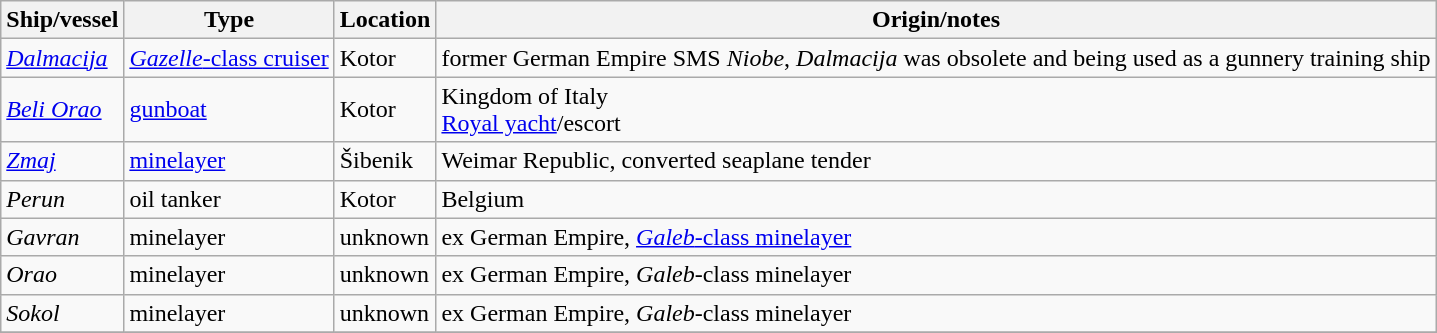<table class="wikitable">
<tr>
<th scope="col">Ship/vessel</th>
<th scope="col">Type</th>
<th scope="col">Location</th>
<th scope="col">Origin/notes</th>
</tr>
<tr>
<td><a href='#'><em>Dalmacija</em></a></td>
<td><a href='#'><em>Gazelle</em>-class cruiser</a></td>
<td>Kotor</td>
<td>former German Empire SMS <em>Niobe</em>, <em>Dalmacija</em> was obsolete and being used as a gunnery training ship</td>
</tr>
<tr>
<td><a href='#'><em>Beli Orao</em></a></td>
<td><a href='#'>gunboat</a></td>
<td>Kotor</td>
<td>Kingdom of Italy<br><a href='#'>Royal yacht</a>/escort</td>
</tr>
<tr>
<td><a href='#'><em>Zmaj</em></a></td>
<td><a href='#'>minelayer</a></td>
<td>Šibenik</td>
<td>Weimar Republic, converted seaplane tender</td>
</tr>
<tr>
<td><em>Perun</em></td>
<td>oil tanker</td>
<td>Kotor</td>
<td>Belgium</td>
</tr>
<tr>
<td><em>Gavran</em></td>
<td>minelayer</td>
<td>unknown</td>
<td>ex German Empire, <a href='#'><em>Galeb</em>-class minelayer</a></td>
</tr>
<tr>
<td><em>Orao</em></td>
<td>minelayer</td>
<td>unknown</td>
<td>ex German Empire, <em>Galeb</em>-class minelayer</td>
</tr>
<tr>
<td><em>Sokol</em></td>
<td>minelayer</td>
<td>unknown</td>
<td>ex German Empire, <em>Galeb</em>-class minelayer</td>
</tr>
<tr>
</tr>
</table>
